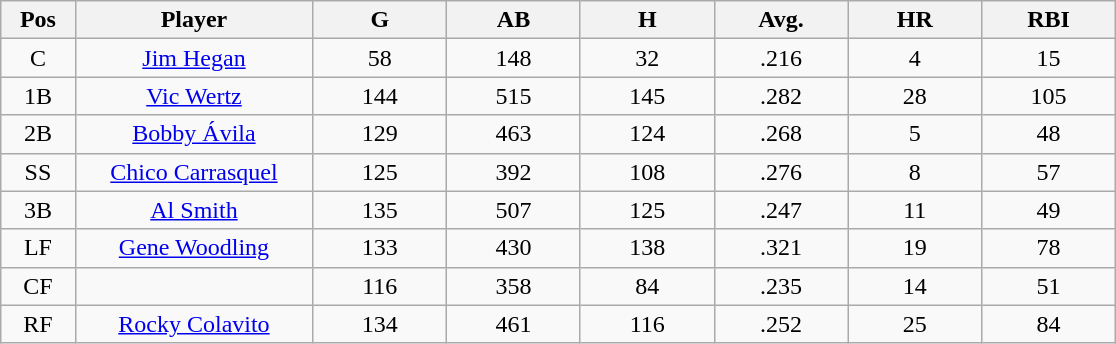<table class="wikitable sortable">
<tr>
<th bgcolor="#DDDDFF" width="5%">Pos</th>
<th bgcolor="#DDDDFF" width="16%">Player</th>
<th bgcolor="#DDDDFF" width="9%">G</th>
<th bgcolor="#DDDDFF" width="9%">AB</th>
<th bgcolor="#DDDDFF" width="9%">H</th>
<th bgcolor="#DDDDFF" width="9%">Avg.</th>
<th bgcolor="#DDDDFF" width="9%">HR</th>
<th bgcolor="#DDDDFF" width="9%">RBI</th>
</tr>
<tr align="center">
<td>C</td>
<td><a href='#'>Jim Hegan</a></td>
<td>58</td>
<td>148</td>
<td>32</td>
<td>.216</td>
<td>4</td>
<td>15</td>
</tr>
<tr align="center">
<td>1B</td>
<td><a href='#'>Vic Wertz</a></td>
<td>144</td>
<td>515</td>
<td>145</td>
<td>.282</td>
<td>28</td>
<td>105</td>
</tr>
<tr align="center">
<td>2B</td>
<td><a href='#'>Bobby Ávila</a></td>
<td>129</td>
<td>463</td>
<td>124</td>
<td>.268</td>
<td>5</td>
<td>48</td>
</tr>
<tr align="center">
<td>SS</td>
<td><a href='#'>Chico Carrasquel</a></td>
<td>125</td>
<td>392</td>
<td>108</td>
<td>.276</td>
<td>8</td>
<td>57</td>
</tr>
<tr align="center">
<td>3B</td>
<td><a href='#'>Al Smith</a></td>
<td>135</td>
<td>507</td>
<td>125</td>
<td>.247</td>
<td>11</td>
<td>49</td>
</tr>
<tr align="center">
<td>LF</td>
<td><a href='#'>Gene Woodling</a></td>
<td>133</td>
<td>430</td>
<td>138</td>
<td>.321</td>
<td>19</td>
<td>78</td>
</tr>
<tr align="center">
<td>CF</td>
<td></td>
<td>116</td>
<td>358</td>
<td>84</td>
<td>.235</td>
<td>14</td>
<td>51</td>
</tr>
<tr align="center">
<td>RF</td>
<td><a href='#'>Rocky Colavito</a></td>
<td>134</td>
<td>461</td>
<td>116</td>
<td>.252</td>
<td>25</td>
<td>84</td>
</tr>
</table>
